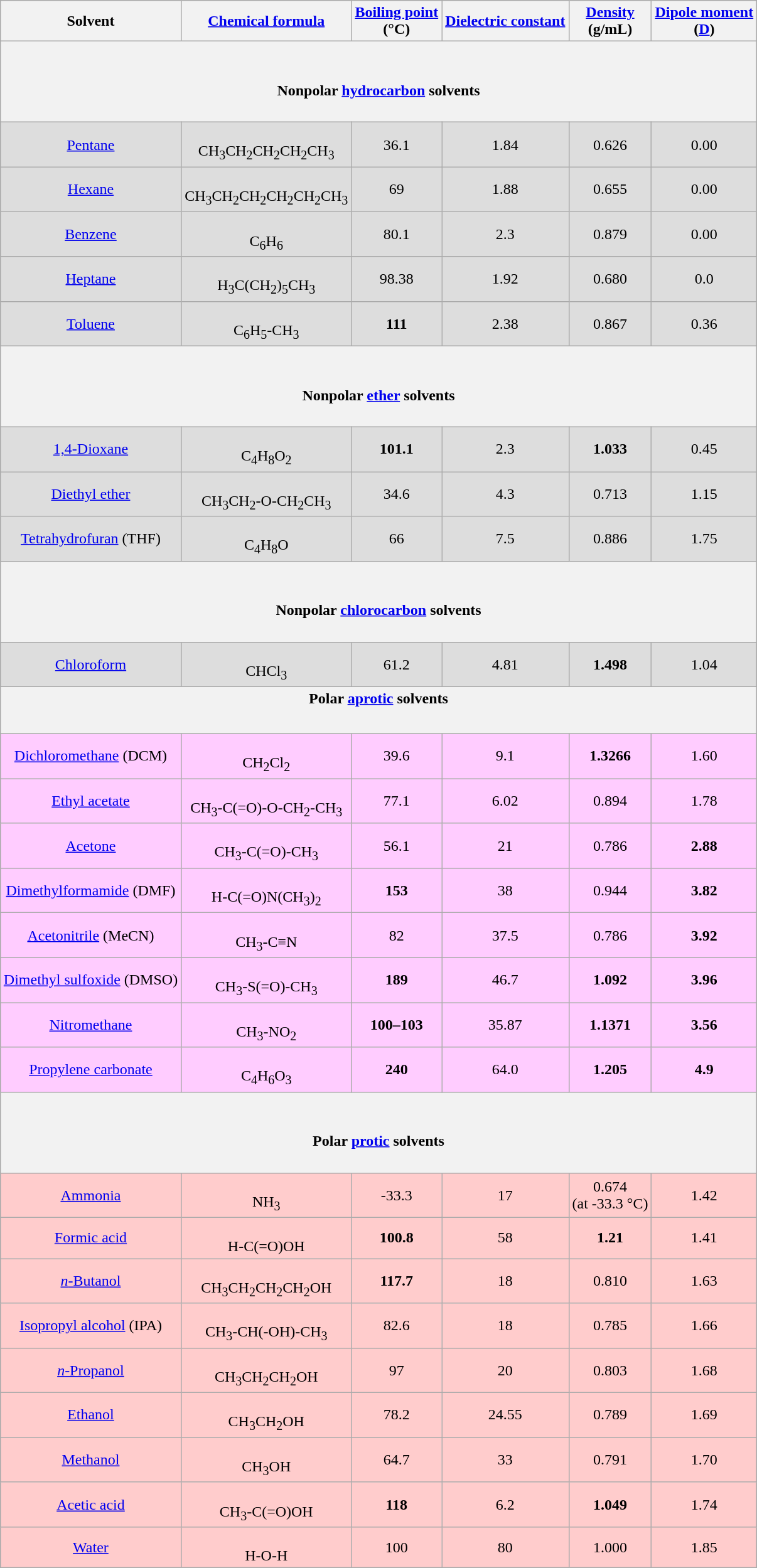<table cellpadding="5" cellspacing="0"  style="margin:auto; text-align:center;" class="wikitable">
<tr>
<th>Solvent</th>
<th><a href='#'>Chemical formula</a></th>
<th><a href='#'>Boiling point</a><br>(°C)</th>
<th><a href='#'>Dielectric constant</a></th>
<th><a href='#'>Density</a><br>(g/mL)</th>
<th><a href='#'>Dipole moment</a><br>(<a href='#'>D</a>)<br></th>
</tr>
<tr style="background:#ddd;height: 50px;vertical-align:top">
<th colspan="6"><br><h4>Nonpolar <a href='#'>hydrocarbon</a> solvents</h4></th>
</tr>
<tr style="background:#ddd;">
<td><a href='#'>Pentane</a></td>
<td><br>CH<sub>3</sub>CH<sub>2</sub>CH<sub>2</sub>CH<sub>2</sub>CH<sub>3</sub></td>
<td>36.1</td>
<td>1.84</td>
<td>0.626</td>
<td>0.00</td>
</tr>
<tr style="background:#ddd;">
<td><a href='#'>Hexane</a></td>
<td><br>CH<sub>3</sub>CH<sub>2</sub>CH<sub>2</sub>CH<sub>2</sub>CH<sub>2</sub>CH<sub>3</sub></td>
<td>69</td>
<td>1.88</td>
<td>0.655</td>
<td>0.00</td>
</tr>
<tr style="background:#ddd;">
<td><a href='#'>Benzene</a></td>
<td><br>C<sub>6</sub>H<sub>6</sub></td>
<td>80.1</td>
<td>2.3</td>
<td>0.879</td>
<td>0.00</td>
</tr>
<tr style="background:#ddd;">
<td><a href='#'>Heptane</a></td>
<td><br>H<sub>3</sub>C(CH<sub>2</sub>)<sub>5</sub>CH<sub>3</sub></td>
<td>98.38</td>
<td>1.92</td>
<td>0.680</td>
<td>0.0</td>
</tr>
<tr style="background:#ddd;">
<td><a href='#'>Toluene</a></td>
<td><br>C<sub>6</sub>H<sub>5</sub>-CH<sub>3</sub></td>
<td><strong>111</strong></td>
<td>2.38</td>
<td>0.867</td>
<td>0.36</td>
</tr>
<tr style="background:#ddd;">
<th colspan="6"><br><h4>Nonpolar <a href='#'>ether</a> solvents</h4></th>
</tr>
<tr style="background:#ddd;">
<td><a href='#'>1,4-Dioxane</a></td>
<td><br>C<sub>4</sub>H<sub>8</sub>O<sub>2</sub></td>
<td><strong>101.1</strong></td>
<td>2.3</td>
<td><strong>1.033</strong></td>
<td>0.45</td>
</tr>
<tr style="background:#ddd;">
<td><a href='#'>Diethyl ether</a></td>
<td><br>CH<sub>3</sub>CH<sub>2</sub>-O-CH<sub>2</sub>CH<sub>3</sub></td>
<td>34.6</td>
<td>4.3</td>
<td>0.713</td>
<td>1.15</td>
</tr>
<tr style="background:#ddd;">
<td><a href='#'>Tetrahydrofuran</a> (THF)</td>
<td><br>C<sub>4</sub>H<sub>8</sub>O</td>
<td>66</td>
<td>7.5</td>
<td>0.886</td>
<td>1.75</td>
</tr>
<tr style="background:#fcf;">
<th colspan="6"><br><h4>Nonpolar <a href='#'>chlorocarbon</a> solvents</h4></th>
</tr>
<tr style="background:#ddd;">
<td><a href='#'>Chloroform</a></td>
<td><br>CHCl<sub>3</sub></td>
<td>61.2</td>
<td>4.81</td>
<td><strong>1.498</strong></td>
<td>1.04</td>
</tr>
<tr style="background:#fcf;height: 50px;vertical-align:top">
<th colspan="6">Polar <a href='#'>aprotic</a> solvents</th>
</tr>
<tr style="background:#fcf;">
<td><a href='#'>Dichloromethane</a> (DCM)</td>
<td><br>CH<sub>2</sub>Cl<sub>2</sub></td>
<td>39.6</td>
<td>9.1</td>
<td><strong>1.3266</strong></td>
<td>1.60</td>
</tr>
<tr style="background:#fcf;">
<td><a href='#'>Ethyl acetate</a></td>
<td><br>CH<sub>3</sub>-C(=O)-O-CH<sub>2</sub>-CH<sub>3</sub></td>
<td>77.1</td>
<td>6.02</td>
<td>0.894</td>
<td>1.78</td>
</tr>
<tr style="background:#fcf;">
<td><a href='#'>Acetone</a></td>
<td><br>CH<sub>3</sub>-C(=O)-CH<sub>3</sub></td>
<td>56.1</td>
<td>21</td>
<td>0.786</td>
<td><strong>2.88</strong></td>
</tr>
<tr style="background:#fcf;">
<td><a href='#'>Dimethylformamide</a> (DMF)</td>
<td><br>H-C(=O)N(CH<sub>3</sub>)<sub>2</sub></td>
<td><strong>153</strong></td>
<td>38</td>
<td>0.944</td>
<td><strong>3.82</strong></td>
</tr>
<tr style="background:#fcf;">
<td><a href='#'>Acetonitrile</a> (MeCN)</td>
<td><br>CH<sub>3</sub>-C≡N</td>
<td>82</td>
<td>37.5</td>
<td>0.786</td>
<td><strong>3.92</strong></td>
</tr>
<tr style="background:#fcf;">
<td><a href='#'>Dimethyl sulfoxide</a> (DMSO)</td>
<td><br>CH<sub>3</sub>-S(=O)-CH<sub>3</sub></td>
<td><strong>189</strong></td>
<td>46.7</td>
<td><strong>1.092</strong></td>
<td><strong>3.96</strong></td>
</tr>
<tr style="background:#fcf;">
<td><a href='#'>Nitromethane</a></td>
<td><br>CH<sub>3</sub>-NO<sub>2</sub></td>
<td><strong>100–103</strong></td>
<td>35.87</td>
<td><strong>1.1371</strong></td>
<td><strong>3.56</strong></td>
</tr>
<tr style="background:#fcf;">
<td><a href='#'>Propylene carbonate</a></td>
<td><br>C<sub>4</sub>H<sub>6</sub>O<sub>3</sub></td>
<td><strong>240</strong></td>
<td>64.0</td>
<td><strong>1.205</strong></td>
<td><strong>4.9</strong><br></td>
</tr>
<tr style="background:#fcc;height: 50px;vertical-align:top">
<th colspan="6"><br><h4>Polar <a href='#'>protic</a> solvents</h4></th>
</tr>
<tr style="background:#fcc;">
<td><a href='#'>Ammonia</a></td>
<td><br>NH<sub>3</sub></td>
<td>-33.3</td>
<td>17</td>
<td>0.674<br>(at -33.3 °C)</td>
<td>1.42</td>
</tr>
<tr style="background:#fcc;">
<td><a href='#'>Formic acid</a></td>
<td><br>H-C(=O)OH</td>
<td><strong>100.8</strong></td>
<td>58</td>
<td><strong>1.21</strong></td>
<td>1.41</td>
</tr>
<tr style="background:#fcc;">
<td><a href='#'><em>n</em>-Butanol</a></td>
<td><br>CH<sub>3</sub>CH<sub>2</sub>CH<sub>2</sub>CH<sub>2</sub>OH</td>
<td><strong>117.7</strong></td>
<td>18</td>
<td>0.810</td>
<td>1.63</td>
</tr>
<tr style="background:#fcc;">
<td><a href='#'>Isopropyl alcohol</a> (IPA)</td>
<td><br>CH<sub>3</sub>-CH(-OH)-CH<sub>3</sub></td>
<td>82.6</td>
<td>18</td>
<td>0.785</td>
<td>1.66</td>
</tr>
<tr style="background:#fcc;">
<td><a href='#'><em>n</em>-Propanol</a></td>
<td><br>CH<sub>3</sub>CH<sub>2</sub>CH<sub>2</sub>OH</td>
<td>97</td>
<td>20</td>
<td>0.803</td>
<td>1.68</td>
</tr>
<tr style="background:#fcc;">
<td><a href='#'>Ethanol</a></td>
<td><br>CH<sub>3</sub>CH<sub>2</sub>OH</td>
<td>78.2</td>
<td>24.55</td>
<td>0.789</td>
<td>1.69</td>
</tr>
<tr style="background:#fcc;">
<td><a href='#'>Methanol</a></td>
<td><br>CH<sub>3</sub>OH</td>
<td>64.7</td>
<td>33</td>
<td>0.791</td>
<td>1.70</td>
</tr>
<tr style="background:#fcc;">
<td><a href='#'>Acetic acid</a></td>
<td><br>CH<sub>3</sub>-C(=O)OH</td>
<td><strong>118</strong></td>
<td>6.2</td>
<td><strong>1.049</strong></td>
<td>1.74</td>
</tr>
<tr style="background:#fcc;">
<td><a href='#'>Water</a></td>
<td><br>H-O-H</td>
<td>100</td>
<td>80</td>
<td>1.000</td>
<td>1.85</td>
</tr>
</table>
